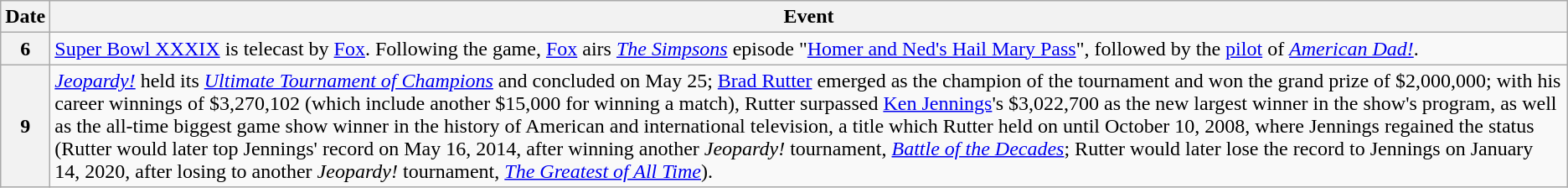<table class="wikitable">
<tr>
<th>Date</th>
<th>Event</th>
</tr>
<tr>
<th>6</th>
<td><a href='#'>Super Bowl XXXIX</a> is telecast by <a href='#'>Fox</a>. Following the game, <a href='#'>Fox</a> airs <em><a href='#'>The Simpsons</a></em> episode "<a href='#'>Homer and Ned's Hail Mary Pass</a>", followed by the <a href='#'>pilot</a> of <em><a href='#'>American Dad!</a></em>.</td>
</tr>
<tr>
<th>9</th>
<td><em><a href='#'>Jeopardy!</a></em> held its <em><a href='#'>Ultimate Tournament of Champions</a></em> and concluded on May 25; <a href='#'>Brad Rutter</a> emerged as the champion of the tournament and won the grand prize of $2,000,000; with his career winnings of $3,270,102 (which include another $15,000 for winning a match), Rutter surpassed <a href='#'>Ken Jennings</a>'s $3,022,700 as the new largest winner in the show's program, as well as the all-time biggest game show winner in the history of American and international television, a title which Rutter held on until October 10, 2008, where Jennings regained the status (Rutter would later top Jennings' record on May 16, 2014, after winning another <em>Jeopardy!</em> tournament, <em><a href='#'>Battle of the Decades</a></em>; Rutter would later lose the record to Jennings on January 14, 2020, after losing to another <em>Jeopardy!</em> tournament, <em><a href='#'>The Greatest of All Time</a></em>).</td>
</tr>
</table>
